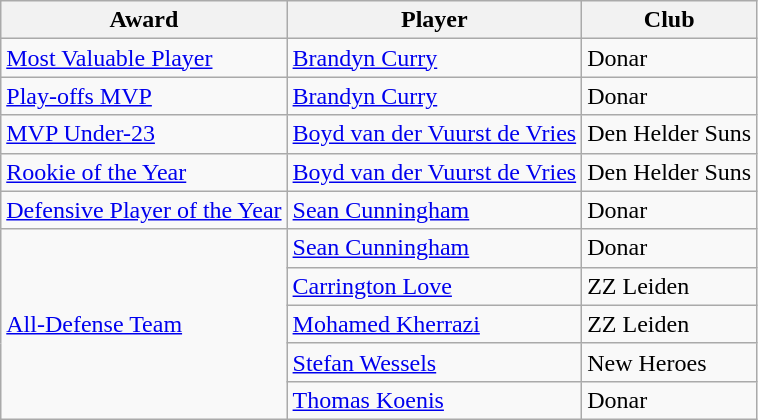<table class="wikitable">
<tr>
<th>Award</th>
<th>Player</th>
<th>Club</th>
</tr>
<tr>
<td><a href='#'>Most Valuable Player</a></td>
<td><a href='#'>Brandyn Curry</a></td>
<td>Donar</td>
</tr>
<tr>
<td><a href='#'>Play-offs MVP</a></td>
<td><a href='#'>Brandyn Curry</a></td>
<td>Donar</td>
</tr>
<tr>
<td><a href='#'>MVP Under-23</a></td>
<td><a href='#'>Boyd van der Vuurst de Vries</a></td>
<td>Den Helder Suns</td>
</tr>
<tr>
<td><a href='#'>Rookie of the Year</a></td>
<td><a href='#'>Boyd van der Vuurst de Vries</a></td>
<td>Den Helder Suns</td>
</tr>
<tr>
<td><a href='#'>Defensive Player of the Year</a></td>
<td><a href='#'>Sean Cunningham</a></td>
<td>Donar</td>
</tr>
<tr>
<td rowspan=5><a href='#'>All-Defense Team</a></td>
<td><a href='#'>Sean Cunningham</a></td>
<td>Donar</td>
</tr>
<tr>
<td><a href='#'>Carrington Love</a></td>
<td>ZZ Leiden</td>
</tr>
<tr>
<td><a href='#'>Mohamed Kherrazi</a></td>
<td>ZZ Leiden</td>
</tr>
<tr>
<td><a href='#'>Stefan Wessels</a></td>
<td>New Heroes</td>
</tr>
<tr>
<td><a href='#'>Thomas Koenis</a></td>
<td>Donar</td>
</tr>
</table>
